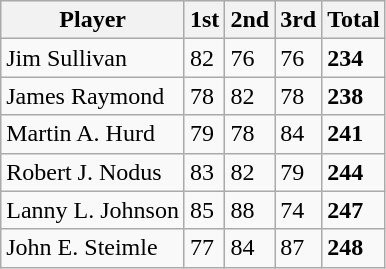<table class="wikitable">
<tr>
<th>Player</th>
<th>1st</th>
<th>2nd</th>
<th>3rd</th>
<th>Total</th>
</tr>
<tr>
<td>Jim Sullivan</td>
<td>82</td>
<td>76</td>
<td>76</td>
<td><strong>234</strong></td>
</tr>
<tr>
<td>James Raymond</td>
<td>78</td>
<td>82</td>
<td>78</td>
<td><strong>238</strong></td>
</tr>
<tr>
<td>Martin A. Hurd</td>
<td>79</td>
<td>78</td>
<td>84</td>
<td><strong>241</strong></td>
</tr>
<tr>
<td>Robert J. Nodus</td>
<td>83</td>
<td>82</td>
<td>79</td>
<td><strong>244</strong></td>
</tr>
<tr>
<td>Lanny L. Johnson</td>
<td>85</td>
<td>88</td>
<td>74</td>
<td><strong>247</strong></td>
</tr>
<tr>
<td>John E. Steimle</td>
<td>77</td>
<td>84</td>
<td>87</td>
<td><strong>248</strong></td>
</tr>
</table>
